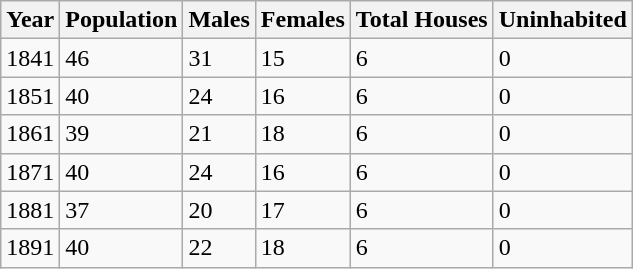<table class="wikitable">
<tr>
<th>Year</th>
<th>Population</th>
<th>Males</th>
<th>Females</th>
<th>Total Houses</th>
<th>Uninhabited</th>
</tr>
<tr>
<td>1841</td>
<td>46</td>
<td>31</td>
<td>15</td>
<td>6</td>
<td>0</td>
</tr>
<tr>
<td>1851</td>
<td>40</td>
<td>24</td>
<td>16</td>
<td>6</td>
<td>0</td>
</tr>
<tr>
<td>1861</td>
<td>39</td>
<td>21</td>
<td>18</td>
<td>6</td>
<td>0</td>
</tr>
<tr>
<td>1871</td>
<td>40</td>
<td>24</td>
<td>16</td>
<td>6</td>
<td>0</td>
</tr>
<tr>
<td>1881</td>
<td>37</td>
<td>20</td>
<td>17</td>
<td>6</td>
<td>0</td>
</tr>
<tr>
<td>1891</td>
<td>40</td>
<td>22</td>
<td>18</td>
<td>6</td>
<td>0</td>
</tr>
</table>
